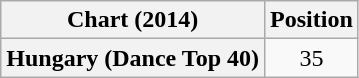<table class="wikitable plainrowheaders" style="text-align:center">
<tr>
<th scope="col">Chart (2014)</th>
<th scope="col">Position</th>
</tr>
<tr>
<th scope="row">Hungary (Dance Top 40)</th>
<td>35</td>
</tr>
</table>
